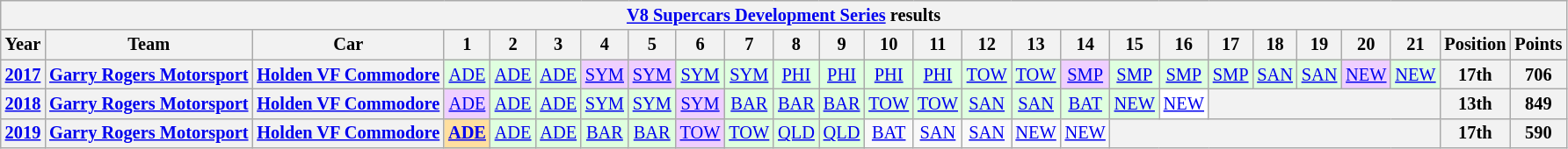<table class="wikitable" style="text-align:center; font-size:85%">
<tr>
<th colspan=26><a href='#'>V8 Supercars Development Series</a> results</th>
</tr>
<tr>
<th>Year</th>
<th>Team</th>
<th>Car</th>
<th>1</th>
<th>2</th>
<th>3</th>
<th>4</th>
<th>5</th>
<th>6</th>
<th>7</th>
<th>8</th>
<th>9</th>
<th>10</th>
<th>11</th>
<th>12</th>
<th>13</th>
<th>14</th>
<th>15</th>
<th>16</th>
<th>17</th>
<th>18</th>
<th>19</th>
<th>20</th>
<th>21</th>
<th>Position</th>
<th>Points</th>
</tr>
<tr>
<th><a href='#'>2017</a></th>
<th><a href='#'>Garry Rogers Motorsport</a></th>
<th><a href='#'>Holden VF Commodore</a></th>
<td style=background:#dfffdf><a href='#'>ADE</a><br></td>
<td style=background:#dfffdf><a href='#'>ADE</a><br></td>
<td style=background:#dfffdf><a href='#'>ADE</a><br></td>
<td style=background:#efcfff><a href='#'>SYM</a><br></td>
<td style=background:#efcfff><a href='#'>SYM</a><br></td>
<td style=background:#dfffdf><a href='#'>SYM</a><br></td>
<td style=background:#dfffdf><a href='#'>SYM</a><br></td>
<td style=background:#dfffdf><a href='#'>PHI</a><br></td>
<td style=background:#dfffdf><a href='#'>PHI</a><br></td>
<td style=background:#dfffdf><a href='#'>PHI</a><br></td>
<td style=background:#dfffdf><a href='#'>PHI</a><br></td>
<td style=background:#dfffdf><a href='#'>TOW</a><br></td>
<td style=background:#dfffdf><a href='#'>TOW</a><br></td>
<td style=background:#efcfff><a href='#'>SMP</a><br></td>
<td style=background:#dfffdf><a href='#'>SMP</a><br></td>
<td style=background:#dfffdf><a href='#'>SMP</a><br></td>
<td style=background:#dfffdf><a href='#'>SMP</a><br></td>
<td style=background:#dfffdf><a href='#'>SAN</a><br></td>
<td style=background:#dfffdf><a href='#'>SAN</a><br></td>
<td style=background:#efcfff><a href='#'>NEW</a><br></td>
<td style=background:#dfffdf><a href='#'>NEW</a><br></td>
<th>17th</th>
<th>706</th>
</tr>
<tr>
<th><a href='#'>2018</a></th>
<th><a href='#'>Garry Rogers Motorsport</a></th>
<th><a href='#'>Holden VF Commodore</a></th>
<td style=background:#efcfff><a href='#'>ADE</a><br></td>
<td style=background:#dfffdf><a href='#'>ADE</a><br></td>
<td style=background:#dfffdf><a href='#'>ADE</a><br></td>
<td style=background:#dfffdf><a href='#'>SYM</a><br></td>
<td style=background:#dfffdf><a href='#'>SYM</a><br></td>
<td style=background:#efcfff><a href='#'>SYM</a><br></td>
<td style=background:#dfffdf><a href='#'>BAR</a><br></td>
<td style=background:#dfffdf><a href='#'>BAR</a><br></td>
<td style=background:#dfffdf><a href='#'>BAR</a><br></td>
<td style=background:#dfffdf><a href='#'>TOW</a><br></td>
<td style=background:#dfffdf><a href='#'>TOW</a><br></td>
<td style=background:#dfffdf><a href='#'>SAN</a><br></td>
<td style=background:#dfffdf><a href='#'>SAN</a><br></td>
<td style=background:#dfffdf><a href='#'>BAT</a><br></td>
<td style=background:#dfffdf><a href='#'>NEW</a><br></td>
<td style=background:#ffffff><a href='#'>NEW</a><br></td>
<th colspan=5></th>
<th>13th</th>
<th>849</th>
</tr>
<tr>
<th><a href='#'>2019</a></th>
<th><a href='#'>Garry Rogers Motorsport</a></th>
<th><a href='#'>Holden VF Commodore</a></th>
<td style=background:#ffdf9f><strong><a href='#'>ADE</a><br></strong></td>
<td style=background:#dfffdf><a href='#'>ADE</a><br></td>
<td style=background:#dfffdf><a href='#'>ADE</a><br></td>
<td style=background:#dfffdf><a href='#'>BAR</a><br></td>
<td style=background:#dfffdf><a href='#'>BAR</a><br></td>
<td style=background:#efcfff><a href='#'>TOW</a><br></td>
<td style=background:#dfffdf><a href='#'>TOW</a><br></td>
<td style=background:#dfffdf><a href='#'>QLD</a><br></td>
<td style=background:#dfffdf><a href='#'>QLD</a><br></td>
<td><a href='#'>BAT</a></td>
<td><a href='#'>SAN</a></td>
<td><a href='#'>SAN</a></td>
<td><a href='#'>NEW</a></td>
<td><a href='#'>NEW</a></td>
<th colspan=7></th>
<th>17th</th>
<th>590</th>
</tr>
</table>
